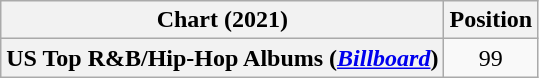<table class="wikitable sortable plainrowheaders" style="text-align:center">
<tr>
<th scope="col">Chart (2021)</th>
<th scope="col">Position</th>
</tr>
<tr>
<th scope="row">US Top R&B/Hip-Hop Albums (<em><a href='#'>Billboard</a></em>)</th>
<td>99</td>
</tr>
</table>
